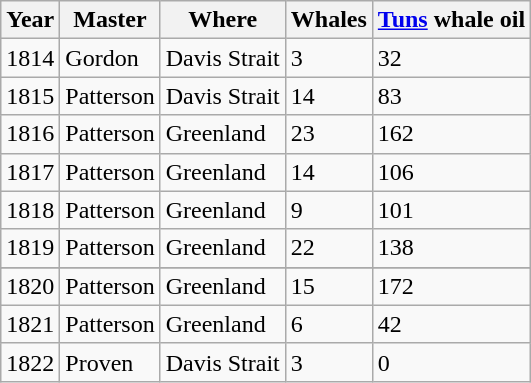<table class="wikitable">
<tr>
<th>Year</th>
<th>Master</th>
<th>Where</th>
<th>Whales</th>
<th><a href='#'>Tuns</a> whale oil</th>
</tr>
<tr>
<td>1814</td>
<td>Gordon</td>
<td>Davis Strait</td>
<td>3</td>
<td>32</td>
</tr>
<tr>
<td>1815</td>
<td>Patterson</td>
<td>Davis Strait</td>
<td>14</td>
<td>83</td>
</tr>
<tr>
<td>1816</td>
<td>Patterson</td>
<td>Greenland</td>
<td>23</td>
<td>162</td>
</tr>
<tr>
<td>1817</td>
<td>Patterson</td>
<td>Greenland</td>
<td>14</td>
<td>106</td>
</tr>
<tr>
<td>1818</td>
<td>Patterson</td>
<td>Greenland</td>
<td>9</td>
<td>101</td>
</tr>
<tr>
<td>1819</td>
<td>Patterson</td>
<td>Greenland</td>
<td>22</td>
<td>138</td>
</tr>
<tr>
</tr>
<tr>
<td>1820</td>
<td>Patterson</td>
<td>Greenland</td>
<td>15</td>
<td>172</td>
</tr>
<tr>
<td>1821</td>
<td>Patterson</td>
<td>Greenland</td>
<td>6</td>
<td>42</td>
</tr>
<tr>
<td>1822</td>
<td>Proven</td>
<td>Davis Strait</td>
<td>3</td>
<td>0</td>
</tr>
</table>
